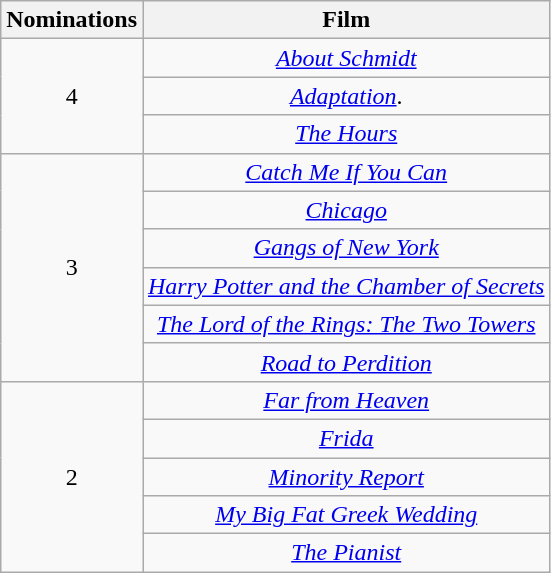<table class="wikitable" rowspan="2" style="text-align:center;" background: #f6e39c;>
<tr>
<th scope="col" style="width:55px;">Nominations</th>
<th scope="col" style="text-align:center;">Film</th>
</tr>
<tr>
<td rowspan="3">4</td>
<td><em><a href='#'>About Schmidt</a></em></td>
</tr>
<tr>
<td><em><a href='#'>Adaptation</a></em>.</td>
</tr>
<tr>
<td><em><a href='#'>The Hours</a></em></td>
</tr>
<tr>
<td rowspan="6">3</td>
<td><em><a href='#'>Catch Me If You Can</a></em></td>
</tr>
<tr>
<td><em><a href='#'>Chicago</a></em></td>
</tr>
<tr>
<td><em><a href='#'>Gangs of New York</a></em></td>
</tr>
<tr>
<td><em><a href='#'>Harry Potter and the Chamber of Secrets</a></em></td>
</tr>
<tr>
<td><em><a href='#'>The Lord of the Rings: The Two Towers</a></em></td>
</tr>
<tr>
<td><em><a href='#'>Road to Perdition</a></em></td>
</tr>
<tr>
<td rowspan="5">2</td>
<td><em><a href='#'>Far from Heaven</a></em></td>
</tr>
<tr>
<td><em><a href='#'>Frida</a></em></td>
</tr>
<tr>
<td><em><a href='#'>Minority Report</a></em></td>
</tr>
<tr>
<td><em><a href='#'>My Big Fat Greek Wedding</a></em></td>
</tr>
<tr>
<td><em><a href='#'>The Pianist</a></em></td>
</tr>
</table>
